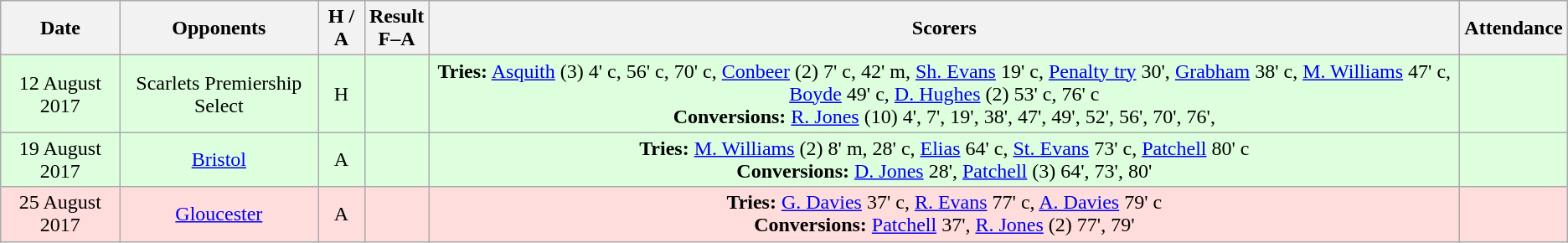<table class="wikitable" style="text-align:center">
<tr>
<th>Date</th>
<th>Opponents</th>
<th>H / A</th>
<th>Result<br>F–A</th>
<th>Scorers</th>
<th>Attendance</th>
</tr>
<tr bgcolor="ddffdd">
<td>12 August 2017</td>
<td>Scarlets Premiership Select</td>
<td>H</td>
<td></td>
<td><strong>Tries:</strong> <a href='#'>Asquith</a> (3) 4' c, 56' c, 70' c, <a href='#'>Conbeer</a> (2) 7' c, 42' m, <a href='#'>Sh. Evans</a> 19' c, <a href='#'>Penalty try</a> 30', <a href='#'>Grabham</a> 38' c, <a href='#'>M. Williams</a> 47' c, <a href='#'>Boyde</a> 49' c, <a href='#'>D. Hughes</a> (2) 53' c, 76' c<br><strong>Conversions:</strong> <a href='#'>R. Jones</a> (10) 4', 7', 19', 38', 47', 49', 52', 56', 70', 76',</td>
<td></td>
</tr>
<tr bgcolor="ddffdd">
<td>19 August 2017</td>
<td><a href='#'>Bristol</a></td>
<td>A</td>
<td></td>
<td><strong>Tries:</strong> <a href='#'>M. Williams</a> (2) 8' m, 28' c, <a href='#'>Elias</a> 64' c, <a href='#'>St. Evans</a> 73' c, <a href='#'>Patchell</a> 80' c<br><strong>Conversions:</strong> <a href='#'>D. Jones</a> 28', <a href='#'>Patchell</a> (3) 64', 73', 80'</td>
<td></td>
</tr>
<tr bgcolor="ffdddd">
<td>25 August 2017</td>
<td><a href='#'>Gloucester</a></td>
<td>A</td>
<td></td>
<td><strong>Tries:</strong> <a href='#'>G. Davies</a> 37' c, <a href='#'>R. Evans</a> 77' c, <a href='#'>A. Davies</a> 79' c<br><strong>Conversions:</strong> <a href='#'>Patchell</a> 37', <a href='#'>R. Jones</a> (2) 77', 79'</td>
<td></td>
</tr>
</table>
